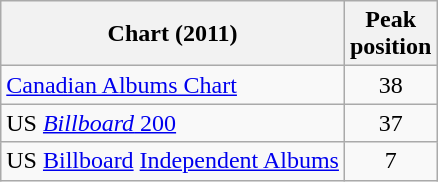<table class="wikitable sortable" border="1">
<tr>
<th>Chart (2011)</th>
<th>Peak<br>position</th>
</tr>
<tr>
<td><a href='#'>Canadian Albums Chart</a></td>
<td align="center">38</td>
</tr>
<tr>
<td>US <a href='#'><em>Billboard</em> 200</a></td>
<td align="center">37</td>
</tr>
<tr>
<td>US <a href='#'>Billboard</a> <a href='#'>Independent Albums</a></td>
<td align="center">7</td>
</tr>
</table>
